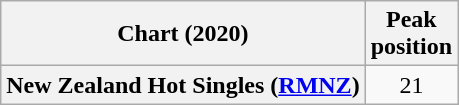<table class="wikitable sortable plainrowheaders" style="text-align:center">
<tr>
<th>Chart (2020)</th>
<th>Peak<br>position</th>
</tr>
<tr>
<th scope="row">New Zealand Hot Singles (<a href='#'>RMNZ</a>)</th>
<td>21</td>
</tr>
</table>
